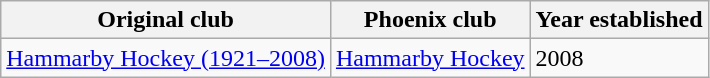<table class="wikitable">
<tr>
<th>Original club</th>
<th>Phoenix club</th>
<th>Year established</th>
</tr>
<tr>
<td><a href='#'>Hammarby Hockey (1921–2008)</a></td>
<td><a href='#'>Hammarby Hockey</a></td>
<td>2008</td>
</tr>
</table>
